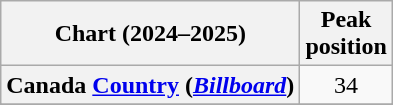<table class="wikitable sortable plainrowheaders" style="text-align:center">
<tr>
<th scope="col">Chart (2024–2025)</th>
<th scope="col">Peak<br>position</th>
</tr>
<tr>
<th scope="row">Canada <a href='#'>Country</a> (<em><a href='#'>Billboard</a></em>)</th>
<td>34</td>
</tr>
<tr>
</tr>
<tr>
</tr>
<tr>
</tr>
</table>
